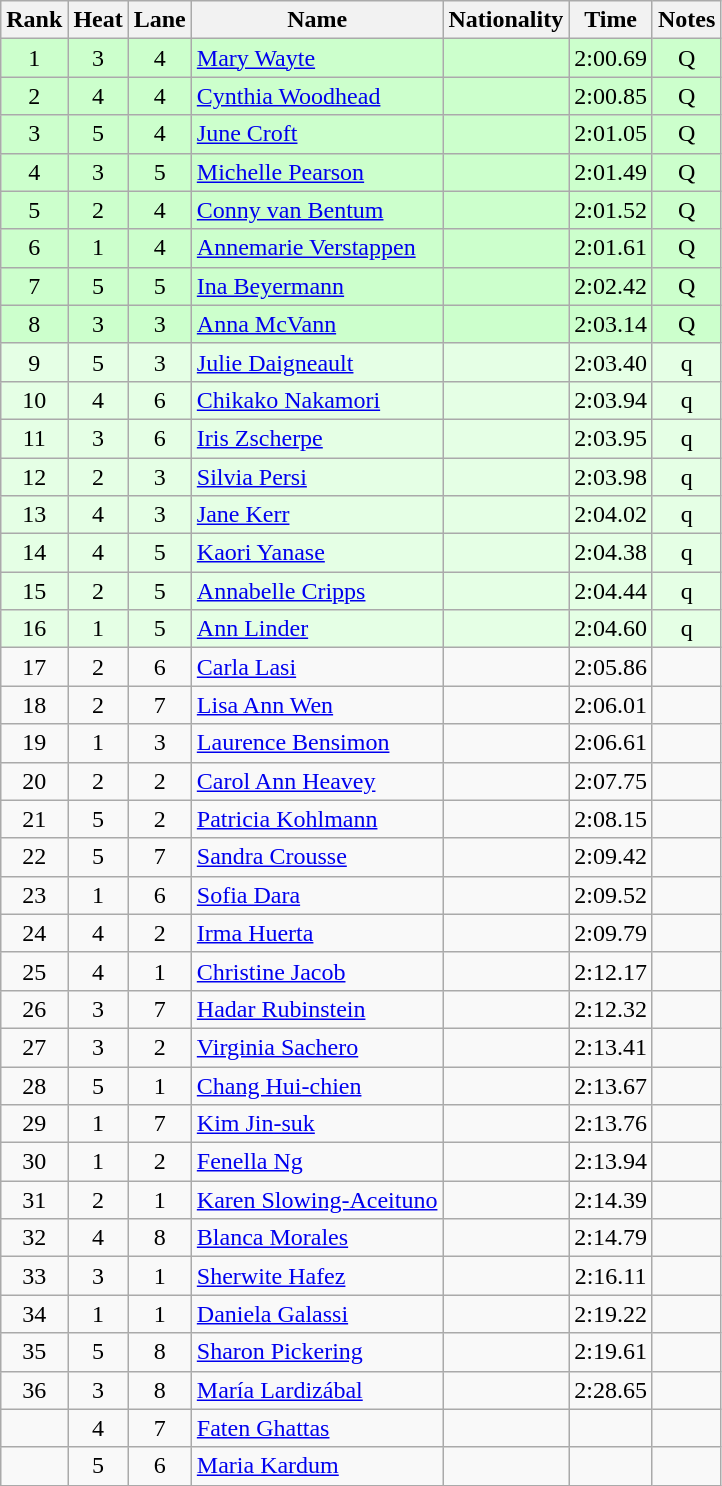<table class="wikitable sortable" style="text-align:center">
<tr>
<th>Rank</th>
<th>Heat</th>
<th>Lane</th>
<th>Name</th>
<th>Nationality</th>
<th>Time</th>
<th>Notes</th>
</tr>
<tr bgcolor=#cfc>
<td>1</td>
<td>3</td>
<td>4</td>
<td align=left><a href='#'>Mary Wayte</a></td>
<td align=left></td>
<td>2:00.69</td>
<td>Q</td>
</tr>
<tr bgcolor=#cfc>
<td>2</td>
<td>4</td>
<td>4</td>
<td align=left><a href='#'>Cynthia Woodhead</a></td>
<td align=left></td>
<td>2:00.85</td>
<td>Q</td>
</tr>
<tr bgcolor=#cfc>
<td>3</td>
<td>5</td>
<td>4</td>
<td align=left><a href='#'>June Croft</a></td>
<td align=left></td>
<td>2:01.05</td>
<td>Q</td>
</tr>
<tr bgcolor=#cfc>
<td>4</td>
<td>3</td>
<td>5</td>
<td align=left><a href='#'>Michelle Pearson</a></td>
<td align=left></td>
<td>2:01.49</td>
<td>Q</td>
</tr>
<tr bgcolor=#cfc>
<td>5</td>
<td>2</td>
<td>4</td>
<td align=left><a href='#'>Conny van Bentum</a></td>
<td align=left></td>
<td>2:01.52</td>
<td>Q</td>
</tr>
<tr bgcolor=#cfc>
<td>6</td>
<td>1</td>
<td>4</td>
<td align=left><a href='#'>Annemarie Verstappen</a></td>
<td align=left></td>
<td>2:01.61</td>
<td>Q</td>
</tr>
<tr bgcolor=#cfc>
<td>7</td>
<td>5</td>
<td>5</td>
<td align=left><a href='#'>Ina Beyermann</a></td>
<td align=left></td>
<td>2:02.42</td>
<td>Q</td>
</tr>
<tr bgcolor=#cfc>
<td>8</td>
<td>3</td>
<td>3</td>
<td align=left><a href='#'>Anna McVann</a></td>
<td align=left></td>
<td>2:03.14</td>
<td>Q</td>
</tr>
<tr bgcolor=e5ffe5>
<td>9</td>
<td>5</td>
<td>3</td>
<td align=left><a href='#'>Julie Daigneault</a></td>
<td align=left></td>
<td>2:03.40</td>
<td>q</td>
</tr>
<tr bgcolor=e5ffe5>
<td>10</td>
<td>4</td>
<td>6</td>
<td align=left><a href='#'>Chikako Nakamori</a></td>
<td align=left></td>
<td>2:03.94</td>
<td>q</td>
</tr>
<tr bgcolor=e5ffe5>
<td>11</td>
<td>3</td>
<td>6</td>
<td align=left><a href='#'>Iris Zscherpe</a></td>
<td align=left></td>
<td>2:03.95</td>
<td>q</td>
</tr>
<tr bgcolor=e5ffe5>
<td>12</td>
<td>2</td>
<td>3</td>
<td align=left><a href='#'>Silvia Persi</a></td>
<td align=left></td>
<td>2:03.98</td>
<td>q</td>
</tr>
<tr bgcolor=e5ffe5>
<td>13</td>
<td>4</td>
<td>3</td>
<td align=left><a href='#'>Jane Kerr</a></td>
<td align=left></td>
<td>2:04.02</td>
<td>q</td>
</tr>
<tr bgcolor=e5ffe5>
<td>14</td>
<td>4</td>
<td>5</td>
<td align=left><a href='#'>Kaori Yanase</a></td>
<td align=left></td>
<td>2:04.38</td>
<td>q</td>
</tr>
<tr bgcolor=e5ffe5>
<td>15</td>
<td>2</td>
<td>5</td>
<td align=left><a href='#'>Annabelle Cripps</a></td>
<td align=left></td>
<td>2:04.44</td>
<td>q</td>
</tr>
<tr bgcolor=e5ffe5>
<td>16</td>
<td>1</td>
<td>5</td>
<td align=left><a href='#'>Ann Linder</a></td>
<td align=left></td>
<td>2:04.60</td>
<td>q</td>
</tr>
<tr>
<td>17</td>
<td>2</td>
<td>6</td>
<td align=left><a href='#'>Carla Lasi</a></td>
<td align=left></td>
<td>2:05.86</td>
<td></td>
</tr>
<tr>
<td>18</td>
<td>2</td>
<td>7</td>
<td align=left><a href='#'>Lisa Ann Wen</a></td>
<td align=left></td>
<td>2:06.01</td>
<td></td>
</tr>
<tr>
<td>19</td>
<td>1</td>
<td>3</td>
<td align=left><a href='#'>Laurence Bensimon</a></td>
<td align=left></td>
<td>2:06.61</td>
<td></td>
</tr>
<tr>
<td>20</td>
<td>2</td>
<td>2</td>
<td align=left><a href='#'>Carol Ann Heavey</a></td>
<td align=left></td>
<td>2:07.75</td>
<td></td>
</tr>
<tr>
<td>21</td>
<td>5</td>
<td>2</td>
<td align=left><a href='#'>Patricia Kohlmann</a></td>
<td align=left></td>
<td>2:08.15</td>
<td></td>
</tr>
<tr>
<td>22</td>
<td>5</td>
<td>7</td>
<td align=left><a href='#'>Sandra Crousse</a></td>
<td align=left></td>
<td>2:09.42</td>
<td></td>
</tr>
<tr>
<td>23</td>
<td>1</td>
<td>6</td>
<td align=left><a href='#'>Sofia Dara</a></td>
<td align=left></td>
<td>2:09.52</td>
<td></td>
</tr>
<tr>
<td>24</td>
<td>4</td>
<td>2</td>
<td align=left><a href='#'>Irma Huerta</a></td>
<td align=left></td>
<td>2:09.79</td>
<td></td>
</tr>
<tr>
<td>25</td>
<td>4</td>
<td>1</td>
<td align=left><a href='#'>Christine Jacob</a></td>
<td align=left></td>
<td>2:12.17</td>
<td></td>
</tr>
<tr>
<td>26</td>
<td>3</td>
<td>7</td>
<td align=left><a href='#'>Hadar Rubinstein</a></td>
<td align=left></td>
<td>2:12.32</td>
<td></td>
</tr>
<tr>
<td>27</td>
<td>3</td>
<td>2</td>
<td align=left><a href='#'>Virginia Sachero</a></td>
<td align=left></td>
<td>2:13.41</td>
<td></td>
</tr>
<tr>
<td>28</td>
<td>5</td>
<td>1</td>
<td align=left><a href='#'>Chang Hui-chien</a></td>
<td align=left></td>
<td>2:13.67</td>
<td></td>
</tr>
<tr>
<td>29</td>
<td>1</td>
<td>7</td>
<td align=left><a href='#'>Kim Jin-suk</a></td>
<td align=left></td>
<td>2:13.76</td>
<td></td>
</tr>
<tr>
<td>30</td>
<td>1</td>
<td>2</td>
<td align=left><a href='#'>Fenella Ng</a></td>
<td align=left></td>
<td>2:13.94</td>
<td></td>
</tr>
<tr>
<td>31</td>
<td>2</td>
<td>1</td>
<td align=left><a href='#'>Karen Slowing-Aceituno</a></td>
<td align=left></td>
<td>2:14.39</td>
<td></td>
</tr>
<tr>
<td>32</td>
<td>4</td>
<td>8</td>
<td align=left><a href='#'>Blanca Morales</a></td>
<td align=left></td>
<td>2:14.79</td>
<td></td>
</tr>
<tr>
<td>33</td>
<td>3</td>
<td>1</td>
<td align=left><a href='#'>Sherwite Hafez</a></td>
<td align=left></td>
<td>2:16.11</td>
<td></td>
</tr>
<tr>
<td>34</td>
<td>1</td>
<td>1</td>
<td align=left><a href='#'>Daniela Galassi</a></td>
<td align=left></td>
<td>2:19.22</td>
<td></td>
</tr>
<tr>
<td>35</td>
<td>5</td>
<td>8</td>
<td align=left><a href='#'>Sharon Pickering</a></td>
<td align=left></td>
<td>2:19.61</td>
<td></td>
</tr>
<tr>
<td>36</td>
<td>3</td>
<td>8</td>
<td align=left><a href='#'>María Lardizábal</a></td>
<td align=left></td>
<td>2:28.65</td>
<td></td>
</tr>
<tr>
<td></td>
<td>4</td>
<td>7</td>
<td align=left><a href='#'>Faten Ghattas</a></td>
<td align=left></td>
<td></td>
<td></td>
</tr>
<tr>
<td></td>
<td>5</td>
<td>6</td>
<td align=left><a href='#'>Maria Kardum</a></td>
<td align=left></td>
<td></td>
<td></td>
</tr>
</table>
